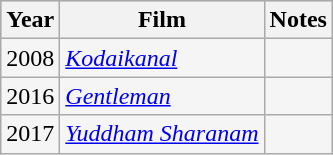<table class="wikitable sortable" style="background:#f5f5f5;">
<tr style="background:#B0C4DE;">
<th>Year</th>
<th>Film</th>
<th class=unsortable>Notes</th>
</tr>
<tr>
<td>2008</td>
<td><em><a href='#'>Kodaikanal</a></em></td>
<td></td>
</tr>
<tr>
<td>2016</td>
<td><em><a href='#'>Gentleman</a></em></td>
<td></td>
</tr>
<tr>
<td>2017</td>
<td><em><a href='#'>Yuddham Sharanam</a></em></td>
<td></td>
</tr>
</table>
